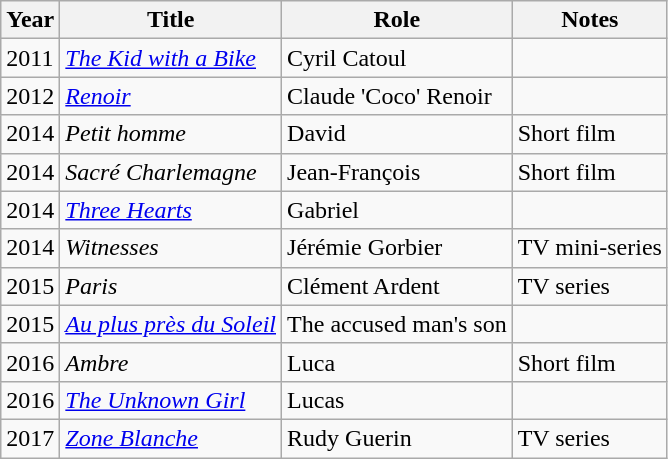<table class="wikitable sortable">
<tr>
<th>Year</th>
<th>Title</th>
<th>Role</th>
<th class="unsortable">Notes</th>
</tr>
<tr>
<td>2011</td>
<td><em><a href='#'>The Kid with a Bike</a></em></td>
<td>Cyril Catoul</td>
<td></td>
</tr>
<tr>
<td>2012</td>
<td><em><a href='#'>Renoir</a></em></td>
<td>Claude 'Coco' Renoir</td>
<td></td>
</tr>
<tr>
<td>2014</td>
<td><em>Petit homme</em></td>
<td>David</td>
<td>Short film</td>
</tr>
<tr>
<td>2014</td>
<td><em>Sacré Charlemagne</em></td>
<td>Jean-François</td>
<td>Short film</td>
</tr>
<tr>
<td>2014</td>
<td><em><a href='#'>Three Hearts</a></em></td>
<td>Gabriel</td>
<td></td>
</tr>
<tr>
<td>2014</td>
<td><em>Witnesses</em></td>
<td>Jérémie Gorbier</td>
<td>TV mini-series</td>
</tr>
<tr>
<td>2015</td>
<td><em>Paris</em></td>
<td>Clément Ardent</td>
<td>TV series</td>
</tr>
<tr>
<td>2015</td>
<td><em><a href='#'>Au plus près du Soleil</a></em></td>
<td>The accused man's son</td>
<td></td>
</tr>
<tr>
<td>2016</td>
<td><em>Ambre</em></td>
<td>Luca</td>
<td>Short film</td>
</tr>
<tr>
<td>2016</td>
<td><em><a href='#'>The Unknown Girl</a></em></td>
<td>Lucas</td>
<td></td>
</tr>
<tr>
<td>2017</td>
<td><em><a href='#'>Zone Blanche</a></em></td>
<td>Rudy Guerin</td>
<td>TV series</td>
</tr>
</table>
